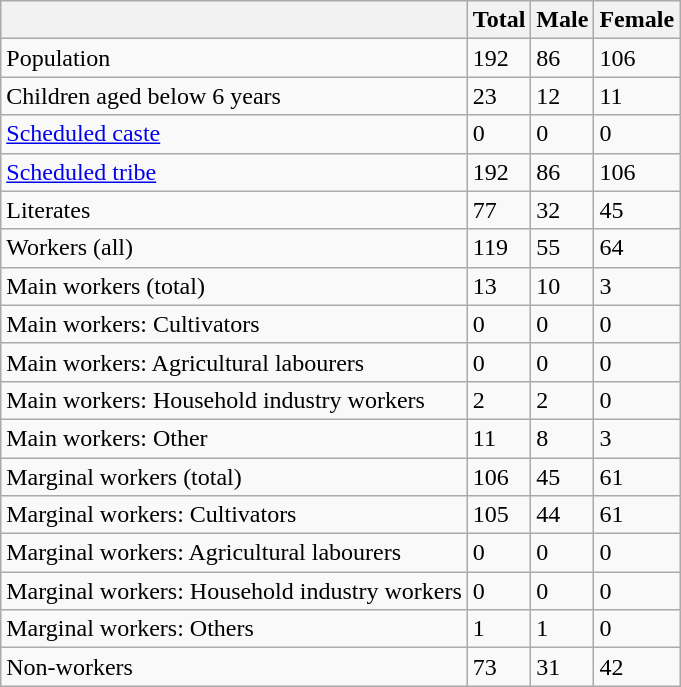<table class="wikitable sortable">
<tr>
<th></th>
<th>Total</th>
<th>Male</th>
<th>Female</th>
</tr>
<tr>
<td>Population</td>
<td>192</td>
<td>86</td>
<td>106</td>
</tr>
<tr>
<td>Children aged below 6 years</td>
<td>23</td>
<td>12</td>
<td>11</td>
</tr>
<tr>
<td><a href='#'>Scheduled caste</a></td>
<td>0</td>
<td>0</td>
<td>0</td>
</tr>
<tr>
<td><a href='#'>Scheduled tribe</a></td>
<td>192</td>
<td>86</td>
<td>106</td>
</tr>
<tr>
<td>Literates</td>
<td>77</td>
<td>32</td>
<td>45</td>
</tr>
<tr>
<td>Workers (all)</td>
<td>119</td>
<td>55</td>
<td>64</td>
</tr>
<tr>
<td>Main workers (total)</td>
<td>13</td>
<td>10</td>
<td>3</td>
</tr>
<tr>
<td>Main workers: Cultivators</td>
<td>0</td>
<td>0</td>
<td>0</td>
</tr>
<tr>
<td>Main workers: Agricultural labourers</td>
<td>0</td>
<td>0</td>
<td>0</td>
</tr>
<tr>
<td>Main workers: Household industry workers</td>
<td>2</td>
<td>2</td>
<td>0</td>
</tr>
<tr>
<td>Main workers: Other</td>
<td>11</td>
<td>8</td>
<td>3</td>
</tr>
<tr>
<td>Marginal workers (total)</td>
<td>106</td>
<td>45</td>
<td>61</td>
</tr>
<tr>
<td>Marginal workers: Cultivators</td>
<td>105</td>
<td>44</td>
<td>61</td>
</tr>
<tr>
<td>Marginal workers: Agricultural labourers</td>
<td>0</td>
<td>0</td>
<td>0</td>
</tr>
<tr>
<td>Marginal workers: Household industry workers</td>
<td>0</td>
<td>0</td>
<td>0</td>
</tr>
<tr>
<td>Marginal workers: Others</td>
<td>1</td>
<td>1</td>
<td>0</td>
</tr>
<tr>
<td>Non-workers</td>
<td>73</td>
<td>31</td>
<td>42</td>
</tr>
</table>
